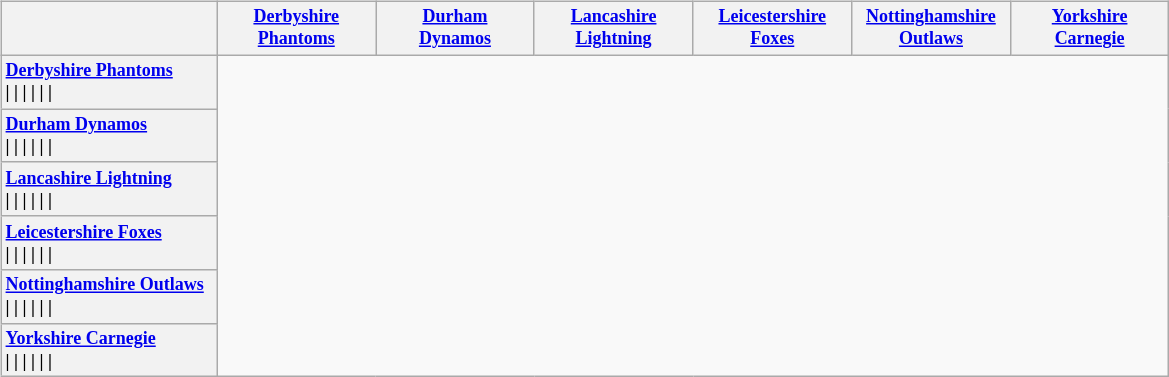<table style="padding:none;">
<tr>
<td colspan="3"><br><table class="wikitable" style="font-size: 75%; text-align:left;">
<tr>
<th style="width:138px; text-align:center;"></th>
<th width=100><a href='#'>Derbyshire<br>Phantoms</a></th>
<th width=100><a href='#'>Durham<br>Dynamos</a></th>
<th width=100><a href='#'>Lancashire<br>Lightning</a></th>
<th width=100><a href='#'>Leicestershire<br>Foxes</a></th>
<th width=100><a href='#'>Nottinghamshire<br>Outlaws</a></th>
<th width=100><a href='#'>Yorkshire<br>Carnegie</a></th>
</tr>
<tr>
<th style="text-align:left; border-left:none"><a href='#'>Derbyshire Phantoms</a><br> | 
 | 
  | 
 | 
 | 
 | </th>
</tr>
<tr>
<th style="text-align:left; border-left:none"><a href='#'>Durham Dynamos</a><br> | 
 | 
  |  
 | 
 | 
 | </th>
</tr>
<tr>
<th style="text-align:left; border-left:none"><a href='#'>Lancashire Lightning</a><br> | 
 |  
  | 
 | 
 |  
 | </th>
</tr>
<tr>
<th style="text-align:left; border-left:none"><a href='#'>Leicestershire Foxes</a><br> |  
 | 
  | 
 | 
 | 
 | </th>
</tr>
<tr>
<th style="text-align:left; border-left:none"><a href='#'>Nottinghamshire Outlaws</a><br> | 
 | 
  | 
 | 
 | 
 | </th>
</tr>
<tr>
<th style="text-align:left; border-left:none"><a href='#'>Yorkshire Carnegie</a><br> | 
 | 
  | 
 | 
 | 
 | </th>
</tr>
</table>
</td>
</tr>
</table>
